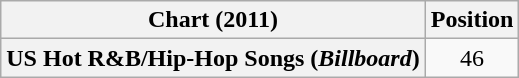<table class="wikitable plainrowheaders">
<tr>
<th scope="col">Chart (2011)</th>
<th scope="col">Position</th>
</tr>
<tr>
<th scope="row">US Hot R&B/Hip-Hop Songs (<em>Billboard</em>)</th>
<td style="text-align:center;">46</td>
</tr>
</table>
